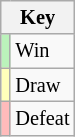<table class="wikitable" style="font-size: 85%">
<tr>
<th colspan="2">Key</th>
</tr>
<tr>
<td bgcolor=#BBF3BB></td>
<td>Win</td>
</tr>
<tr>
<td bgcolor=#FFFFBB></td>
<td>Draw</td>
</tr>
<tr>
<td bgcolor=#FFBBBB></td>
<td>Defeat</td>
</tr>
</table>
